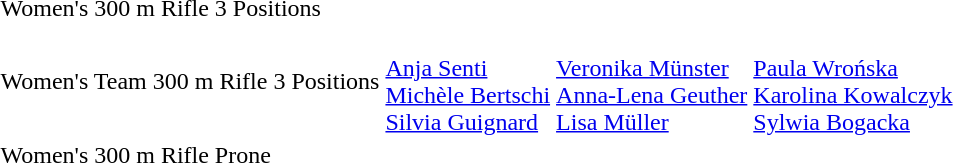<table>
<tr>
<td>Women's 300 m Rifle 3 Positions</td>
<td></td>
<td></td>
<td></td>
</tr>
<tr>
<td>Women's Team 300 m Rifle 3 Positions</td>
<td><br><a href='#'>Anja Senti</a><br><a href='#'>Michèle Bertschi</a><br><a href='#'>Silvia Guignard</a></td>
<td><br><a href='#'>Veronika Münster</a><br><a href='#'>Anna-Lena Geuther</a><br><a href='#'>Lisa Müller</a></td>
<td><br><a href='#'>Paula Wrońska</a><br><a href='#'>Karolina Kowalczyk</a><br><a href='#'>Sylwia Bogacka</a></td>
</tr>
<tr>
<td>Women's 300 m Rifle Prone</td>
<td></td>
<td></td>
<td></td>
</tr>
</table>
